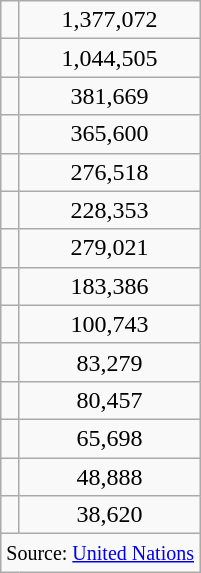<table class="wikitable">
<tr>
<td></td>
<td style="text-align:center;">1,377,072</td>
</tr>
<tr>
<td></td>
<td style="text-align:center;">1,044,505</td>
</tr>
<tr>
<td></td>
<td style="text-align:center;">381,669</td>
</tr>
<tr>
<td></td>
<td style="text-align:center;">365,600</td>
</tr>
<tr>
<td></td>
<td style="text-align:center;">276,518</td>
</tr>
<tr>
<td></td>
<td style="text-align:center;">228,353</td>
</tr>
<tr>
<td></td>
<td style="text-align:center;">279,021</td>
</tr>
<tr>
<td></td>
<td style="text-align:center;">183,386</td>
</tr>
<tr>
<td></td>
<td style="text-align:center;">100,743</td>
</tr>
<tr>
<td></td>
<td style="text-align:center;">83,279</td>
</tr>
<tr>
<td></td>
<td style="text-align:center;">80,457</td>
</tr>
<tr>
<td></td>
<td style="text-align:center;">65,698</td>
</tr>
<tr>
<td></td>
<td style="text-align:center;">48,888</td>
</tr>
<tr>
<td></td>
<td style="text-align:center;">38,620</td>
</tr>
<tr>
<td colspan=2 style="text-align:center;"><small>Source: <a href='#'>United Nations</a></small></td>
</tr>
</table>
